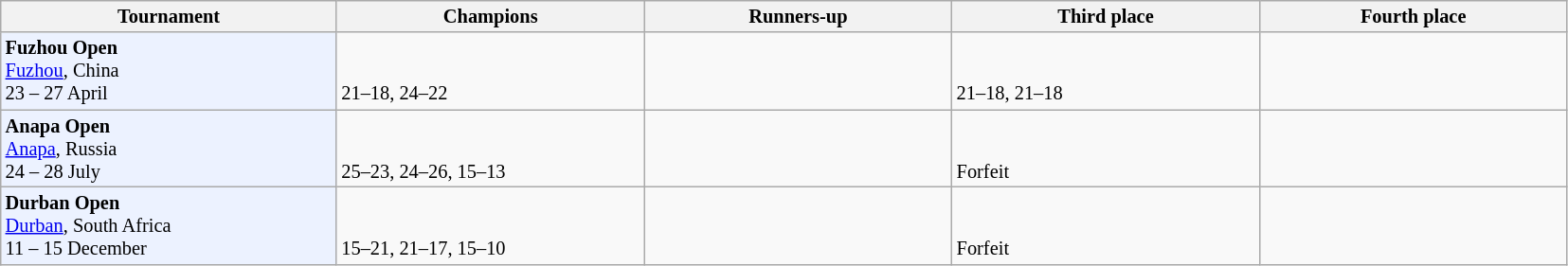<table class=wikitable style=font-size:85%>
<tr>
<th width=230>Tournament</th>
<th width=210>Champions</th>
<th width=210>Runners-up</th>
<th width=210>Third place</th>
<th width=210>Fourth place</th>
</tr>
<tr valign=top>
<td style="background:#ECF2FF;"><strong>Fuzhou Open</strong><br><a href='#'>Fuzhou</a>, China<br>23 – 27 April</td>
<td> <br>  <br> 21–18, 24–22</td>
<td><br> </td>
<td><br> <br> 21–18, 21–18</td>
<td><br> </td>
</tr>
<tr valign=top>
<td style="background:#ECF2FF;"><strong>Anapa Open</strong><br><a href='#'>Anapa</a>, Russia<br>24 – 28 July</td>
<td> <br>  <br> 25–23, 24–26, 15–13</td>
<td><br> </td>
<td><br> <br>Forfeit</td>
<td><br> </td>
</tr>
<tr valign=top>
<td style="background:#ECF2FF;"><strong>Durban Open</strong><br><a href='#'>Durban</a>, South Africa<br>11 – 15 December</td>
<td> <br>  <br> 15–21, 21–17, 15–10</td>
<td><br> </td>
<td><br> <br>Forfeit</td>
<td><br> </td>
</tr>
</table>
